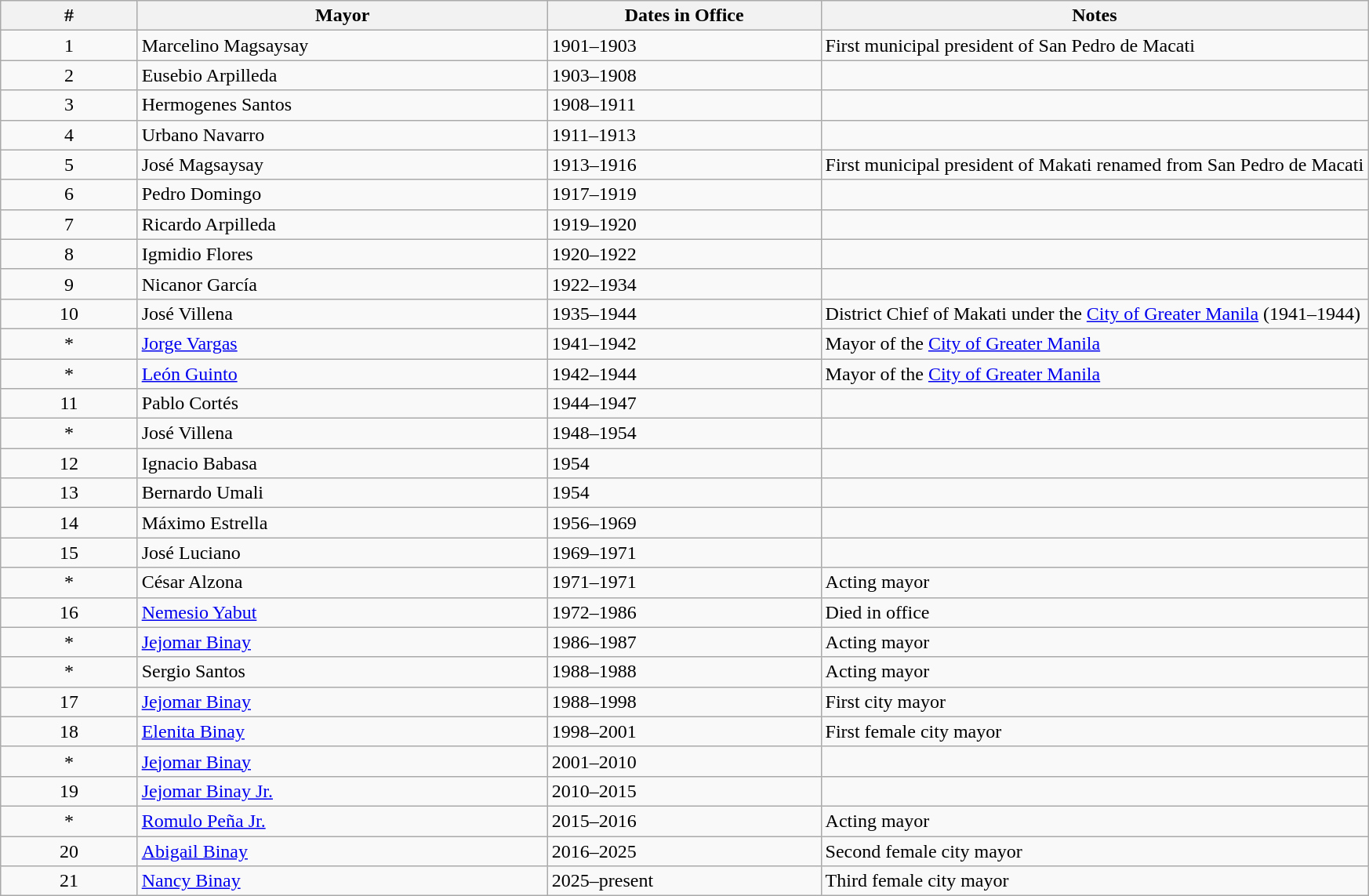<table class="wikitable">
<tr align=center valign=top>
<th>#</th>
<th width = "30%">Mayor</th>
<th width = "20%">Dates in Office</th>
<th width = "40%">Notes</th>
</tr>
<tr>
<td align=center>1</td>
<td>Marcelino Magsaysay</td>
<td>1901–1903</td>
<td>First municipal president of San Pedro de Macati</td>
</tr>
<tr>
<td align=center>2</td>
<td>Eusebio Arpilleda</td>
<td>1903–1908</td>
<td></td>
</tr>
<tr>
<td align=center>3</td>
<td>Hermogenes Santos</td>
<td>1908–1911</td>
<td></td>
</tr>
<tr>
<td align=center>4</td>
<td>Urbano Navarro</td>
<td>1911–1913</td>
<td></td>
</tr>
<tr>
<td align=center>5</td>
<td>José Magsaysay</td>
<td>1913–1916</td>
<td>First municipal president of Makati renamed from San Pedro de Macati</td>
</tr>
<tr>
<td align=center>6</td>
<td>Pedro Domingo</td>
<td>1917–1919</td>
<td></td>
</tr>
<tr>
<td align=center>7</td>
<td>Ricardo Arpilleda</td>
<td>1919–1920</td>
<td></td>
</tr>
<tr>
<td align=center>8</td>
<td>Igmidio Flores</td>
<td>1920–1922</td>
<td></td>
</tr>
<tr>
<td align=center>9</td>
<td>Nicanor García</td>
<td>1922–1934</td>
<td></td>
</tr>
<tr>
<td align=center>10</td>
<td>José Villena</td>
<td>1935–1944</td>
<td>District Chief of Makati under the <a href='#'>City of Greater Manila</a> (1941–1944)</td>
</tr>
<tr>
<td align=center>*</td>
<td><a href='#'>Jorge Vargas</a></td>
<td>1941–1942</td>
<td>Mayor of the <a href='#'>City of Greater Manila</a></td>
</tr>
<tr>
<td align=center>*</td>
<td><a href='#'>León Guinto</a></td>
<td>1942–1944</td>
<td>Mayor of the <a href='#'>City of Greater Manila</a></td>
</tr>
<tr>
<td align=center>11</td>
<td>Pablo Cortés</td>
<td>1944–1947</td>
<td></td>
</tr>
<tr>
<td align=center>*</td>
<td>José Villena</td>
<td>1948–1954</td>
<td></td>
</tr>
<tr>
<td align=center>12</td>
<td>Ignacio Babasa</td>
<td>1954</td>
<td></td>
</tr>
<tr>
<td align=center>13</td>
<td>Bernardo Umali</td>
<td>1954</td>
<td></td>
</tr>
<tr>
<td align=center>14</td>
<td>Máximo Estrella</td>
<td>1956–1969</td>
<td></td>
</tr>
<tr>
<td align=center>15</td>
<td>José Luciano</td>
<td>1969–1971</td>
<td></td>
</tr>
<tr>
<td align=center>*</td>
<td>César Alzona</td>
<td>1971–1971</td>
<td>Acting mayor</td>
</tr>
<tr>
<td align=center>16</td>
<td><a href='#'>Nemesio Yabut</a></td>
<td>1972–1986</td>
<td>Died in office</td>
</tr>
<tr>
<td align=center>*</td>
<td><a href='#'>Jejomar Binay</a></td>
<td>1986–1987</td>
<td>Acting mayor</td>
</tr>
<tr>
<td align=center>*</td>
<td>Sergio Santos</td>
<td>1988–1988</td>
<td>Acting mayor</td>
</tr>
<tr>
<td align=center>17</td>
<td><a href='#'>Jejomar Binay</a></td>
<td>1988–1998</td>
<td>First city mayor</td>
</tr>
<tr>
<td align=center>18</td>
<td><a href='#'>Elenita Binay</a></td>
<td>1998–2001</td>
<td>First female city mayor</td>
</tr>
<tr>
<td align=center>*</td>
<td><a href='#'>Jejomar Binay</a></td>
<td>2001–2010</td>
<td></td>
</tr>
<tr>
<td align=center>19</td>
<td><a href='#'>Jejomar Binay Jr.</a></td>
<td>2010–2015</td>
<td></td>
</tr>
<tr>
<td align=center>*</td>
<td><a href='#'>Romulo Peña Jr.</a></td>
<td>2015–2016</td>
<td>Acting mayor</td>
</tr>
<tr>
<td align=center>20</td>
<td><a href='#'>Abigail Binay</a></td>
<td>2016–2025</td>
<td>Second female city mayor</td>
</tr>
<tr>
<td align=center>21</td>
<td><a href='#'>Nancy Binay</a></td>
<td>2025–present</td>
<td>Third female city mayor</td>
</tr>
</table>
